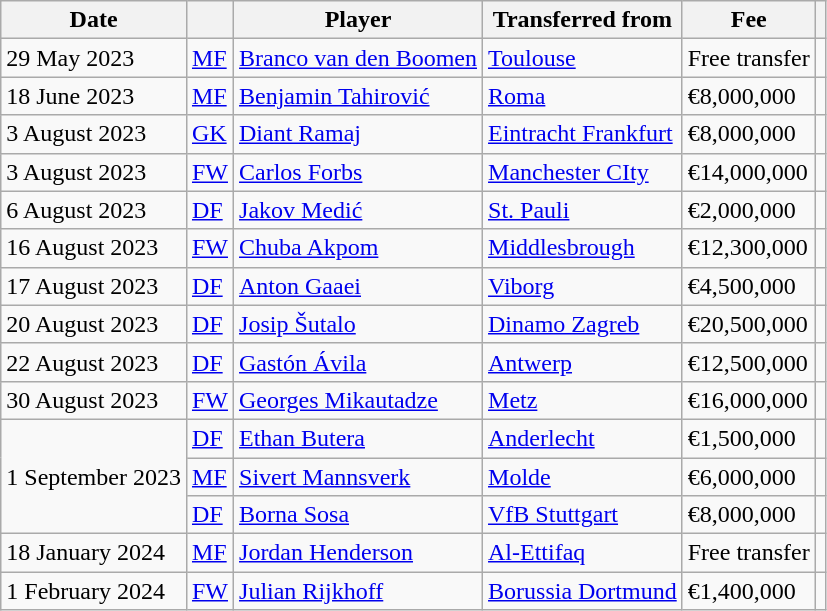<table class="wikitable">
<tr>
<th>Date</th>
<th></th>
<th>Player</th>
<th>Transferred from</th>
<th>Fee</th>
<th></th>
</tr>
<tr>
<td>29 May 2023</td>
<td><a href='#'>MF</a></td>
<td> <a href='#'>Branco van den Boomen</a></td>
<td> <a href='#'>Toulouse</a></td>
<td>Free transfer</td>
<td></td>
</tr>
<tr>
<td>18 June 2023</td>
<td><a href='#'>MF</a></td>
<td> <a href='#'>Benjamin Tahirović</a></td>
<td> <a href='#'>Roma</a></td>
<td>€8,000,000</td>
<td></td>
</tr>
<tr>
<td>3 August 2023</td>
<td><a href='#'>GK</a></td>
<td> <a href='#'>Diant Ramaj</a></td>
<td> <a href='#'>Eintracht Frankfurt</a></td>
<td>€8,000,000</td>
<td></td>
</tr>
<tr>
<td>3 August 2023</td>
<td><a href='#'>FW</a></td>
<td> <a href='#'>Carlos Forbs</a></td>
<td> <a href='#'>Manchester CIty</a></td>
<td>€14,000,000</td>
<td></td>
</tr>
<tr>
<td>6 August 2023</td>
<td><a href='#'>DF</a></td>
<td> <a href='#'>Jakov Medić</a></td>
<td> <a href='#'>St. Pauli</a></td>
<td>€2,000,000</td>
<td></td>
</tr>
<tr>
<td>16 August 2023</td>
<td><a href='#'>FW</a></td>
<td> <a href='#'>Chuba Akpom</a></td>
<td> <a href='#'>Middlesbrough</a></td>
<td>€12,300,000</td>
<td></td>
</tr>
<tr>
<td>17 August 2023</td>
<td><a href='#'>DF</a></td>
<td> <a href='#'>Anton Gaaei</a></td>
<td> <a href='#'>Viborg</a></td>
<td>€4,500,000</td>
<td></td>
</tr>
<tr>
<td>20 August 2023</td>
<td><a href='#'>DF</a></td>
<td> <a href='#'>Josip Šutalo</a></td>
<td> <a href='#'>Dinamo Zagreb</a></td>
<td>€20,500,000</td>
<td></td>
</tr>
<tr>
<td>22 August 2023</td>
<td><a href='#'>DF</a></td>
<td> <a href='#'>Gastón Ávila</a></td>
<td> <a href='#'>Antwerp</a></td>
<td>€12,500,000</td>
<td></td>
</tr>
<tr>
<td>30 August 2023</td>
<td><a href='#'>FW</a></td>
<td> <a href='#'>Georges Mikautadze</a></td>
<td> <a href='#'>Metz</a></td>
<td>€16,000,000</td>
<td></td>
</tr>
<tr>
<td rowspan="3">1 September 2023</td>
<td><a href='#'>DF</a></td>
<td> <a href='#'>Ethan Butera</a></td>
<td> <a href='#'>Anderlecht</a></td>
<td>€1,500,000</td>
<td></td>
</tr>
<tr>
<td><a href='#'>MF</a></td>
<td> <a href='#'>Sivert Mannsverk</a></td>
<td> <a href='#'>Molde</a></td>
<td>€6,000,000</td>
<td></td>
</tr>
<tr>
<td><a href='#'>DF</a></td>
<td> <a href='#'>Borna Sosa</a></td>
<td> <a href='#'>VfB Stuttgart</a></td>
<td>€8,000,000</td>
<td></td>
</tr>
<tr>
<td>18 January 2024</td>
<td><a href='#'>MF</a></td>
<td> <a href='#'>Jordan Henderson</a></td>
<td> <a href='#'>Al-Ettifaq</a></td>
<td>Free transfer</td>
<td></td>
</tr>
<tr>
<td>1 February 2024</td>
<td><a href='#'>FW</a></td>
<td> <a href='#'>Julian Rijkhoff</a></td>
<td> <a href='#'>Borussia Dortmund</a></td>
<td>€1,400,000</td>
<td></td>
</tr>
</table>
